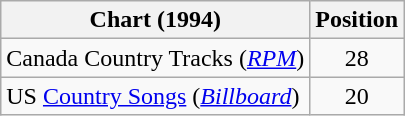<table class="wikitable sortable">
<tr>
<th scope="col">Chart (1994)</th>
<th scope="col">Position</th>
</tr>
<tr>
<td>Canada Country Tracks (<em><a href='#'>RPM</a></em>)</td>
<td align="center">28</td>
</tr>
<tr>
<td>US <a href='#'>Country Songs</a> (<em><a href='#'>Billboard</a></em>)</td>
<td align="center">20</td>
</tr>
</table>
